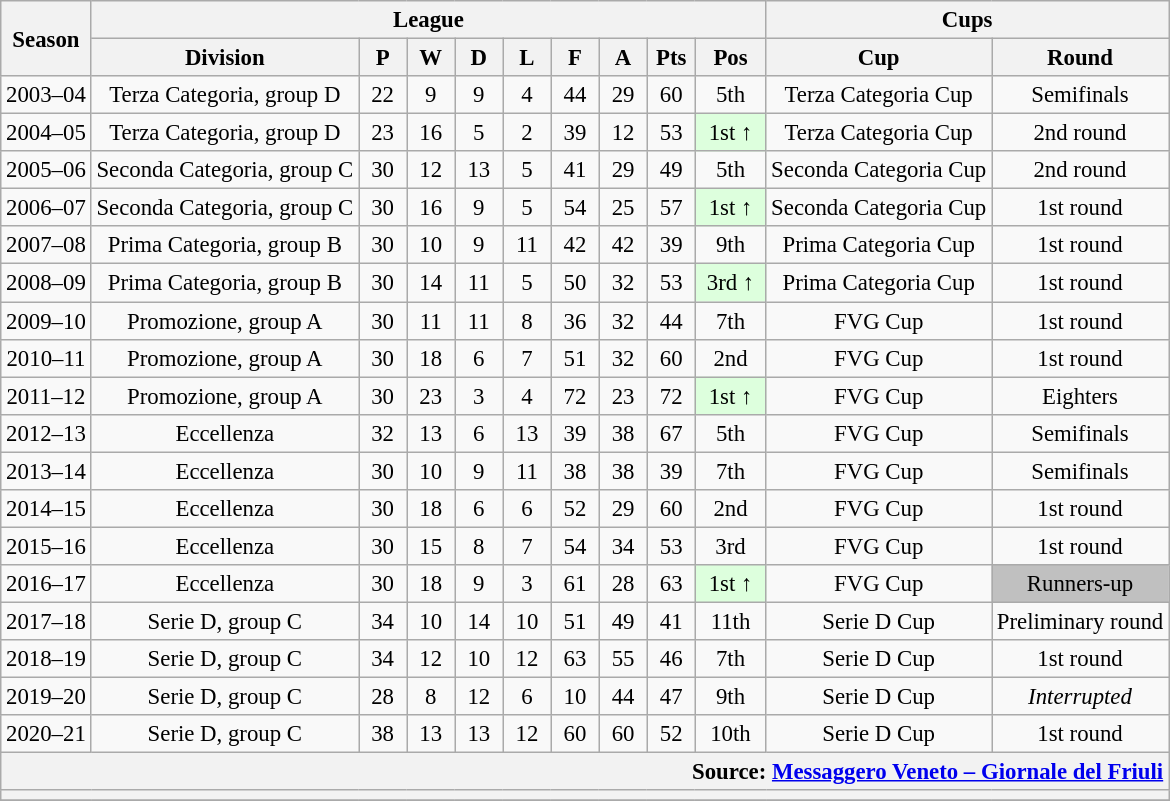<table class="wikitable" style="font-size:95%; text-align: center;">
<tr>
<th rowspan=2>Season</th>
<th colspan=9>League</th>
<th colspan=2>Cups</th>
</tr>
<tr>
<th>Division</th>
<th width="25">P</th>
<th width="25">W</th>
<th width="25">D</th>
<th width="25">L</th>
<th width="25">F</th>
<th width="25">A</th>
<th width="25">Pts</th>
<th width="40">Pos</th>
<th>Cup</th>
<th>Round</th>
</tr>
<tr>
<td>2003–04</td>
<td>Terza Categoria, group D</td>
<td>22</td>
<td>9</td>
<td>9</td>
<td>4</td>
<td>44</td>
<td>29</td>
<td>60</td>
<td>5th</td>
<td>Terza Categoria Cup</td>
<td>Semifinals</td>
</tr>
<tr>
<td>2004–05</td>
<td>Terza Categoria, group D</td>
<td>23</td>
<td>16</td>
<td>5</td>
<td>2</td>
<td>39</td>
<td>12</td>
<td>53</td>
<td bgcolor="#DDFFDD">1st ↑</td>
<td>Terza Categoria Cup</td>
<td>2nd round</td>
</tr>
<tr>
<td>2005–06</td>
<td>Seconda Categoria, group C</td>
<td>30</td>
<td>12</td>
<td>13</td>
<td>5</td>
<td>41</td>
<td>29</td>
<td>49</td>
<td>5th</td>
<td>Seconda Categoria Cup</td>
<td>2nd round</td>
</tr>
<tr>
<td>2006–07</td>
<td>Seconda Categoria, group C</td>
<td>30</td>
<td>16</td>
<td>9</td>
<td>5</td>
<td>54</td>
<td>25</td>
<td>57</td>
<td bgcolor="#DDFFDD">1st ↑</td>
<td>Seconda Categoria Cup</td>
<td>1st round</td>
</tr>
<tr>
<td>2007–08</td>
<td>Prima Categoria, group B</td>
<td>30</td>
<td>10</td>
<td>9</td>
<td>11</td>
<td>42</td>
<td>42</td>
<td>39</td>
<td>9th</td>
<td>Prima Categoria Cup</td>
<td>1st round</td>
</tr>
<tr>
<td>2008–09</td>
<td>Prima Categoria, group B</td>
<td>30</td>
<td>14</td>
<td>11</td>
<td>5</td>
<td>50</td>
<td>32</td>
<td>53</td>
<td bgcolor="#DDFFDD">3rd ↑</td>
<td>Prima Categoria Cup</td>
<td>1st round</td>
</tr>
<tr>
<td>2009–10</td>
<td>Promozione, group A</td>
<td>30</td>
<td>11</td>
<td>11</td>
<td>8</td>
<td>36</td>
<td>32</td>
<td>44</td>
<td>7th</td>
<td>FVG Cup</td>
<td>1st round</td>
</tr>
<tr>
<td>2010–11</td>
<td>Promozione, group A</td>
<td>30</td>
<td>18</td>
<td>6</td>
<td>7</td>
<td>51</td>
<td>32</td>
<td>60</td>
<td>2nd</td>
<td>FVG Cup</td>
<td>1st round</td>
</tr>
<tr>
<td>2011–12</td>
<td>Promozione, group A</td>
<td>30</td>
<td>23</td>
<td>3</td>
<td>4</td>
<td>72</td>
<td>23</td>
<td>72</td>
<td bgcolor="#DDFFDD">1st ↑</td>
<td>FVG Cup</td>
<td>Eighters</td>
</tr>
<tr>
<td>2012–13</td>
<td>Eccellenza</td>
<td>32</td>
<td>13</td>
<td>6</td>
<td>13</td>
<td>39</td>
<td>38</td>
<td>67</td>
<td>5th</td>
<td>FVG Cup</td>
<td>Semifinals</td>
</tr>
<tr>
<td>2013–14</td>
<td>Eccellenza</td>
<td>30</td>
<td>10</td>
<td>9</td>
<td>11</td>
<td>38</td>
<td>38</td>
<td>39</td>
<td>7th</td>
<td>FVG Cup</td>
<td>Semifinals</td>
</tr>
<tr>
<td>2014–15</td>
<td>Eccellenza</td>
<td>30</td>
<td>18</td>
<td>6</td>
<td>6</td>
<td>52</td>
<td>29</td>
<td>60</td>
<td>2nd</td>
<td>FVG Cup</td>
<td>1st round</td>
</tr>
<tr>
<td>2015–16</td>
<td>Eccellenza</td>
<td>30</td>
<td>15</td>
<td>8</td>
<td>7</td>
<td>54</td>
<td>34</td>
<td>53</td>
<td>3rd</td>
<td>FVG Cup</td>
<td>1st round</td>
</tr>
<tr>
<td>2016–17</td>
<td>Eccellenza</td>
<td>30</td>
<td>18</td>
<td>9</td>
<td>3</td>
<td>61</td>
<td>28</td>
<td>63</td>
<td bgcolor="#DDFFDD">1st ↑</td>
<td>FVG Cup</td>
<td style="background:silver;">Runners-up</td>
</tr>
<tr>
<td>2017–18</td>
<td>Serie D, group C</td>
<td>34</td>
<td>10</td>
<td>14</td>
<td>10</td>
<td>51</td>
<td>49</td>
<td>41</td>
<td>11th</td>
<td>Serie D Cup</td>
<td>Preliminary round</td>
</tr>
<tr>
<td>2018–19</td>
<td>Serie D, group C</td>
<td>34</td>
<td>12</td>
<td>10</td>
<td>12</td>
<td>63</td>
<td>55</td>
<td>46</td>
<td>7th</td>
<td>Serie D Cup</td>
<td>1st round</td>
</tr>
<tr>
<td>2019–20</td>
<td>Serie D, group C</td>
<td>28</td>
<td>8</td>
<td>12</td>
<td>6</td>
<td>10</td>
<td>44</td>
<td>47</td>
<td>9th</td>
<td>Serie D Cup</td>
<td><em>Interrupted</em></td>
</tr>
<tr>
<td>2020–21</td>
<td>Serie D, group C</td>
<td>38</td>
<td>13</td>
<td>13</td>
<td>12</td>
<td>60</td>
<td>60</td>
<td>52</td>
<td>10th</td>
<td>Serie D Cup</td>
<td>1st round</td>
</tr>
<tr style="background-color: #ffffff;">
<th colspan="12" style="text-align: right;">Source: <a href='#'>Messaggero Veneto – Giornale del Friuli</a></th>
</tr>
<tr>
<th colspan="12"></th>
</tr>
<tr>
</tr>
</table>
